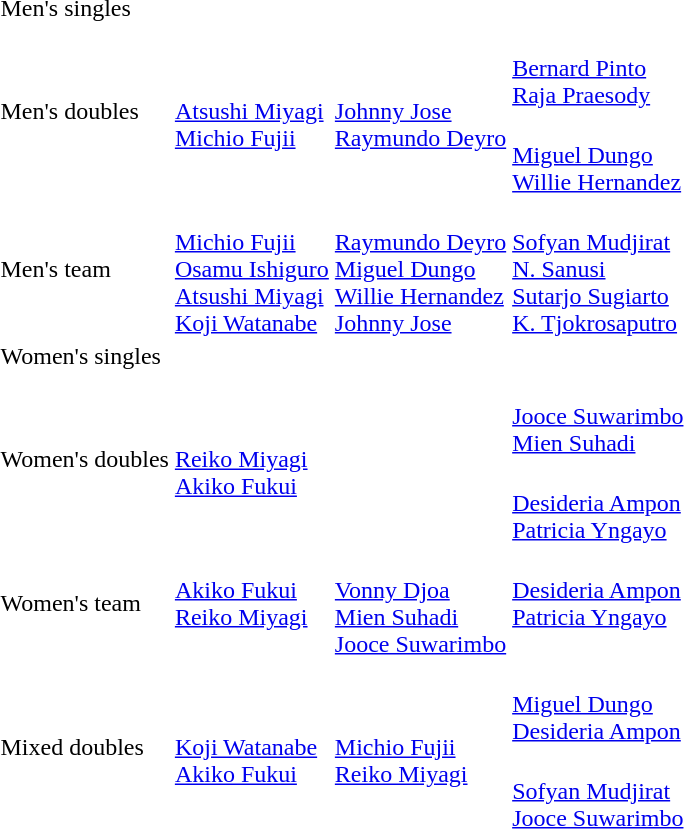<table>
<tr>
<td rowspan=2>Men's singles</td>
<td rowspan=2></td>
<td rowspan=2></td>
<td></td>
</tr>
<tr>
<td></td>
</tr>
<tr>
<td rowspan=2>Men's doubles</td>
<td rowspan=2><br><a href='#'>Atsushi Miyagi</a><br><a href='#'>Michio Fujii</a></td>
<td rowspan=2><br><a href='#'>Johnny Jose</a><br><a href='#'>Raymundo Deyro</a></td>
<td><br><a href='#'>Bernard Pinto</a><br><a href='#'>Raja Praesody</a></td>
</tr>
<tr>
<td><br><a href='#'>Miguel Dungo</a><br><a href='#'>Willie Hernandez</a></td>
</tr>
<tr>
<td>Men's team</td>
<td><br><a href='#'>Michio Fujii</a><br><a href='#'>Osamu Ishiguro</a><br><a href='#'>Atsushi Miyagi</a><br><a href='#'>Koji Watanabe</a></td>
<td><br><a href='#'>Raymundo Deyro</a><br><a href='#'>Miguel Dungo</a><br><a href='#'>Willie Hernandez</a><br><a href='#'>Johnny Jose</a></td>
<td><br><a href='#'>Sofyan Mudjirat</a><br><a href='#'>N. Sanusi</a><br><a href='#'>Sutarjo Sugiarto</a><br><a href='#'>K. Tjokrosaputro</a></td>
</tr>
<tr>
<td rowspan=2>Women's singles</td>
<td rowspan=2></td>
<td rowspan=2></td>
<td></td>
</tr>
<tr>
<td></td>
</tr>
<tr>
<td rowspan=2>Women's doubles</td>
<td rowspan=2><br><a href='#'>Reiko Miyagi</a><br><a href='#'>Akiko Fukui</a></td>
<td rowspan=2><br></td>
<td><br><a href='#'>Jooce Suwarimbo</a><br><a href='#'>Mien Suhadi</a></td>
</tr>
<tr>
<td><br><a href='#'>Desideria Ampon</a><br><a href='#'>Patricia Yngayo</a></td>
</tr>
<tr>
<td>Women's team</td>
<td valign=top><br><a href='#'>Akiko Fukui</a><br><a href='#'>Reiko Miyagi</a></td>
<td><br><a href='#'>Vonny Djoa</a><br><a href='#'>Mien Suhadi</a><br><a href='#'>Jooce Suwarimbo</a></td>
<td valign=top><br><a href='#'>Desideria Ampon</a><br><a href='#'>Patricia Yngayo</a></td>
</tr>
<tr>
<td rowspan=2>Mixed doubles</td>
<td rowspan=2><br><a href='#'>Koji Watanabe</a><br><a href='#'>Akiko Fukui</a></td>
<td rowspan=2><br><a href='#'>Michio Fujii</a><br><a href='#'>Reiko Miyagi</a></td>
<td><br><a href='#'>Miguel Dungo</a><br><a href='#'>Desideria Ampon</a></td>
</tr>
<tr>
<td><br><a href='#'>Sofyan Mudjirat</a><br><a href='#'>Jooce Suwarimbo</a></td>
</tr>
</table>
